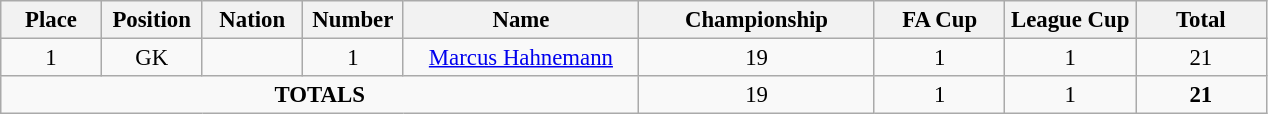<table class="wikitable" style="font-size: 95%; text-align: center;">
<tr>
<th width=60>Place</th>
<th width=60>Position</th>
<th width=60>Nation</th>
<th width=60>Number</th>
<th width=150>Name</th>
<th width=150>Championship</th>
<th width=80>FA Cup</th>
<th width=80>League Cup</th>
<th width=80>Total</th>
</tr>
<tr>
<td>1</td>
<td>GK</td>
<td></td>
<td>1</td>
<td><a href='#'>Marcus Hahnemann</a></td>
<td>19</td>
<td>1</td>
<td>1</td>
<td>21</td>
</tr>
<tr>
<td colspan="5"><strong>TOTALS</strong></td>
<td>19</td>
<td>1</td>
<td>1</td>
<td><strong>21</strong></td>
</tr>
</table>
